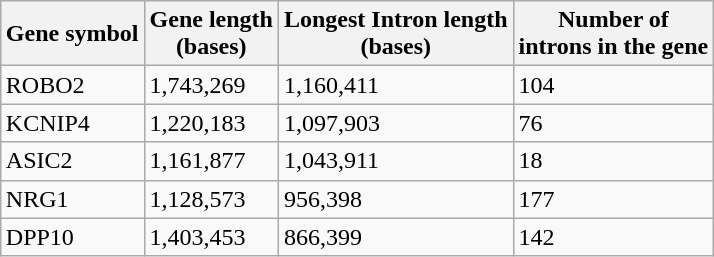<table class="wikitable" style="margin:1em auto;">
<tr>
<th>Gene symbol</th>
<th>Gene length<br>(bases)</th>
<th>Longest Intron length<br>(bases)</th>
<th>Number of<br>introns in the gene</th>
</tr>
<tr>
<td>ROBO2</td>
<td>1,743,269</td>
<td>1,160,411</td>
<td>104</td>
</tr>
<tr>
<td>KCNIP4</td>
<td>1,220,183</td>
<td>1,097,903</td>
<td>76</td>
</tr>
<tr>
<td>ASIC2</td>
<td>1,161,877</td>
<td>1,043,911</td>
<td>18</td>
</tr>
<tr>
<td>NRG1</td>
<td>1,128,573</td>
<td>956,398</td>
<td>177</td>
</tr>
<tr>
<td>DPP10</td>
<td>1,403,453</td>
<td>866,399</td>
<td>142</td>
</tr>
</table>
